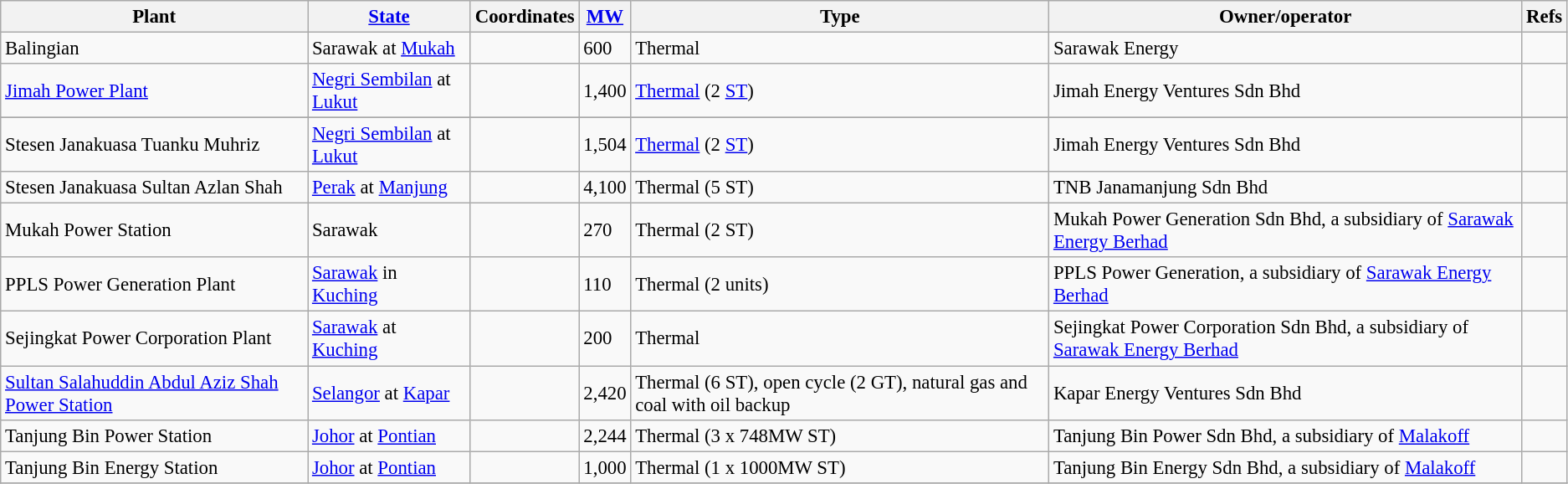<table class="wikitable sortable" style="font-size:95%;">
<tr>
<th>Plant</th>
<th><a href='#'>State</a></th>
<th>Coordinates</th>
<th><a href='#'>MW</a></th>
<th>Type</th>
<th>Owner/operator</th>
<th>Refs</th>
</tr>
<tr>
<td>Balingian</td>
<td>Sarawak at <a href='#'>Mukah</a></td>
<td></td>
<td>600</td>
<td>Thermal</td>
<td>Sarawak Energy</td>
<td></td>
</tr>
<tr>
<td><a href='#'>Jimah Power Plant</a></td>
<td><a href='#'>Negri Sembilan</a> at <a href='#'>Lukut</a></td>
<td></td>
<td>1,400</td>
<td><a href='#'>Thermal</a> (2 <a href='#'>ST</a>)</td>
<td>Jimah Energy Ventures Sdn Bhd</td>
<td></td>
</tr>
<tr>
</tr>
<tr>
<td>Stesen Janakuasa Tuanku Muhriz</td>
<td><a href='#'>Negri Sembilan</a> at <a href='#'>Lukut</a></td>
<td></td>
<td>1,504</td>
<td><a href='#'>Thermal</a> (2 <a href='#'>ST</a>)</td>
<td>Jimah Energy Ventures Sdn Bhd</td>
<td></td>
</tr>
<tr>
<td>Stesen Janakuasa Sultan Azlan Shah</td>
<td><a href='#'>Perak</a> at <a href='#'>Manjung</a></td>
<td></td>
<td>4,100</td>
<td>Thermal (5 ST)</td>
<td>TNB Janamanjung Sdn Bhd</td>
<td></td>
</tr>
<tr>
<td>Mukah Power Station</td>
<td>Sarawak</td>
<td></td>
<td>270</td>
<td>Thermal (2 ST)</td>
<td>Mukah Power Generation Sdn Bhd, a subsidiary of <a href='#'>Sarawak Energy Berhad</a></td>
<td></td>
</tr>
<tr>
<td>PPLS Power Generation Plant</td>
<td><a href='#'>Sarawak</a> in <a href='#'>Kuching</a></td>
<td></td>
<td>110</td>
<td>Thermal (2 units)</td>
<td>PPLS Power Generation, a subsidiary of <a href='#'>Sarawak Energy Berhad</a></td>
<td></td>
</tr>
<tr>
<td>Sejingkat Power Corporation Plant</td>
<td><a href='#'>Sarawak</a> at <a href='#'>Kuching</a></td>
<td></td>
<td>200</td>
<td>Thermal</td>
<td>Sejingkat Power Corporation Sdn Bhd, a subsidiary of <a href='#'>Sarawak Energy Berhad</a></td>
<td></td>
</tr>
<tr>
<td><a href='#'>Sultan Salahuddin Abdul Aziz Shah Power Station</a></td>
<td><a href='#'>Selangor</a> at <a href='#'>Kapar</a></td>
<td></td>
<td>2,420</td>
<td>Thermal (6 ST), open cycle (2 GT), natural gas and coal with oil backup</td>
<td>Kapar Energy Ventures Sdn Bhd</td>
<td></td>
</tr>
<tr>
<td>Tanjung Bin Power Station</td>
<td><a href='#'>Johor</a> at <a href='#'>Pontian</a></td>
<td></td>
<td>2,244</td>
<td>Thermal (3 x 748MW ST)</td>
<td>Tanjung Bin Power Sdn Bhd, a subsidiary of <a href='#'>Malakoff</a></td>
<td></td>
</tr>
<tr>
<td>Tanjung Bin Energy Station</td>
<td><a href='#'>Johor</a> at <a href='#'>Pontian</a></td>
<td></td>
<td>1,000</td>
<td>Thermal (1 x 1000MW ST)</td>
<td>Tanjung Bin Energy Sdn Bhd, a subsidiary of <a href='#'>Malakoff</a></td>
<td></td>
</tr>
<tr>
</tr>
</table>
